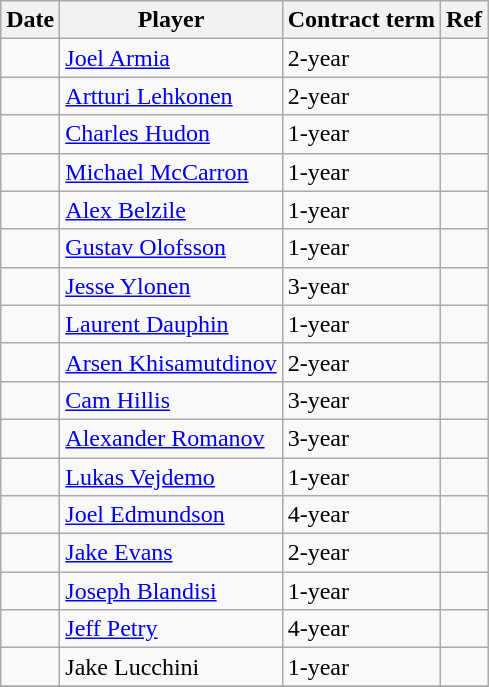<table class="wikitable">
<tr>
<th>Date</th>
<th>Player</th>
<th>Contract term</th>
<th>Ref</th>
</tr>
<tr>
<td></td>
<td><a href='#'>Joel Armia</a></td>
<td>2-year</td>
<td></td>
</tr>
<tr>
<td></td>
<td><a href='#'>Artturi Lehkonen</a></td>
<td>2-year</td>
<td></td>
</tr>
<tr>
<td></td>
<td><a href='#'>Charles Hudon</a></td>
<td>1-year</td>
<td></td>
</tr>
<tr>
<td></td>
<td><a href='#'>Michael McCarron</a></td>
<td>1-year</td>
<td></td>
</tr>
<tr>
<td></td>
<td><a href='#'>Alex Belzile</a></td>
<td>1-year</td>
<td></td>
</tr>
<tr>
<td></td>
<td><a href='#'>Gustav Olofsson</a></td>
<td>1-year</td>
<td></td>
</tr>
<tr>
<td></td>
<td><a href='#'>Jesse Ylonen</a></td>
<td>3-year</td>
<td></td>
</tr>
<tr>
<td></td>
<td><a href='#'>Laurent Dauphin</a></td>
<td>1-year</td>
<td></td>
</tr>
<tr>
<td></td>
<td><a href='#'>Arsen Khisamutdinov</a></td>
<td>2-year</td>
<td></td>
</tr>
<tr>
<td></td>
<td><a href='#'>Cam Hillis</a></td>
<td>3-year</td>
<td></td>
</tr>
<tr>
<td></td>
<td><a href='#'>Alexander Romanov</a></td>
<td>3-year</td>
<td></td>
</tr>
<tr>
<td></td>
<td><a href='#'>Lukas Vejdemo</a></td>
<td>1-year</td>
<td></td>
</tr>
<tr>
<td></td>
<td><a href='#'>Joel Edmundson</a></td>
<td>4-year</td>
<td></td>
</tr>
<tr>
<td></td>
<td><a href='#'>Jake Evans</a></td>
<td>2-year</td>
<td></td>
</tr>
<tr>
<td></td>
<td><a href='#'>Joseph Blandisi</a></td>
<td>1-year</td>
<td></td>
</tr>
<tr>
<td></td>
<td><a href='#'>Jeff Petry</a></td>
<td>4-year</td>
<td></td>
</tr>
<tr>
<td></td>
<td>Jake Lucchini</td>
<td>1-year</td>
<td></td>
</tr>
<tr>
</tr>
</table>
